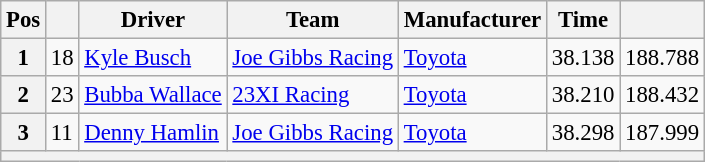<table class="wikitable" style="font-size:95%">
<tr>
<th>Pos</th>
<th></th>
<th>Driver</th>
<th>Team</th>
<th>Manufacturer</th>
<th>Time</th>
<th></th>
</tr>
<tr>
<th>1</th>
<td>18</td>
<td><a href='#'>Kyle Busch</a></td>
<td><a href='#'>Joe Gibbs Racing</a></td>
<td><a href='#'>Toyota</a></td>
<td>38.138</td>
<td>188.788</td>
</tr>
<tr>
<th>2</th>
<td>23</td>
<td><a href='#'>Bubba Wallace</a></td>
<td><a href='#'>23XI Racing</a></td>
<td><a href='#'>Toyota</a></td>
<td>38.210</td>
<td>188.432</td>
</tr>
<tr>
<th>3</th>
<td>11</td>
<td><a href='#'>Denny Hamlin</a></td>
<td><a href='#'>Joe Gibbs Racing</a></td>
<td><a href='#'>Toyota</a></td>
<td>38.298</td>
<td>187.999</td>
</tr>
<tr>
<th colspan="7"></th>
</tr>
</table>
